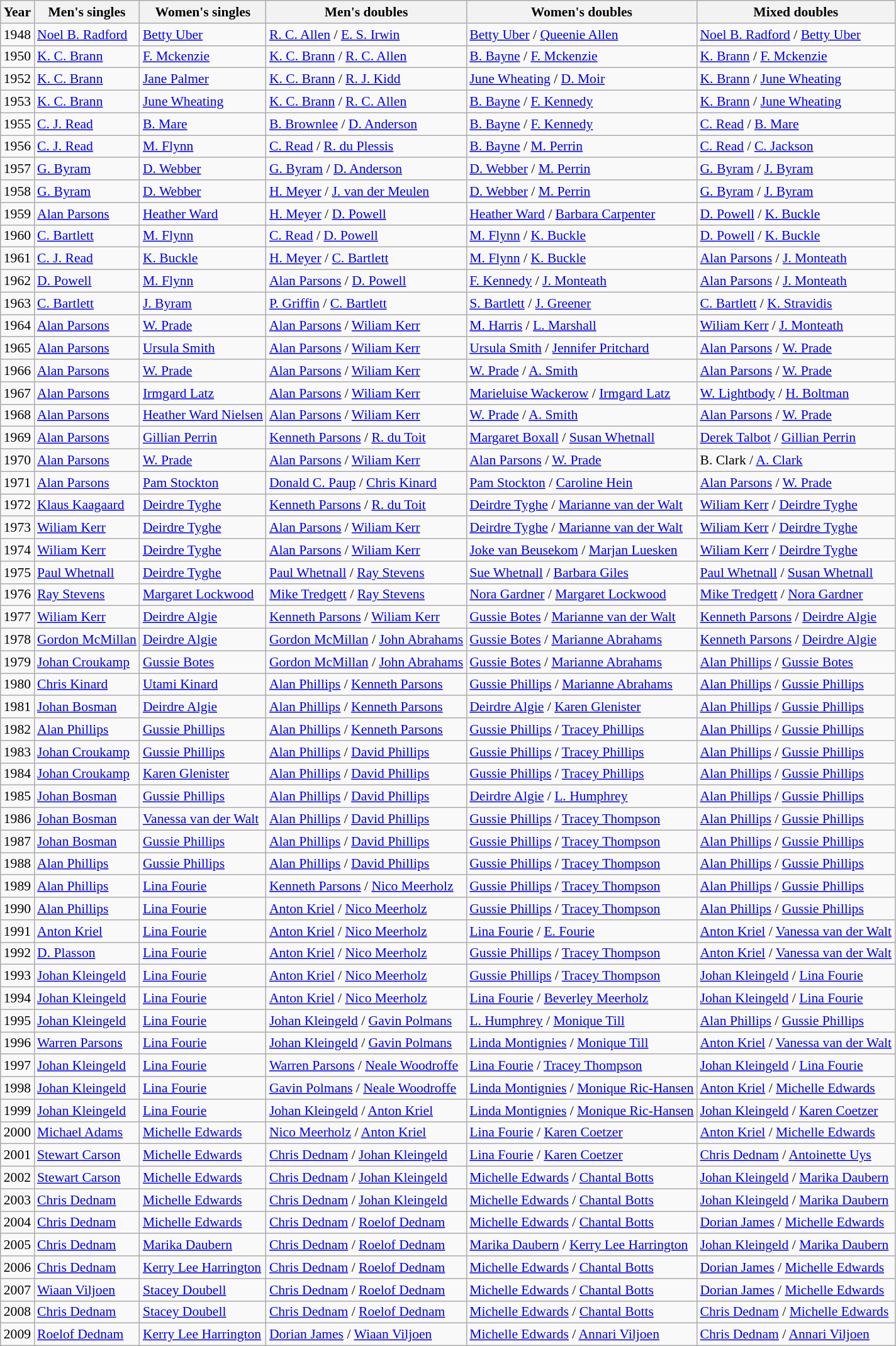<table class=wikitable style="font-size:90%;">
<tr>
<th>Year</th>
<th>Men's singles</th>
<th>Women's singles</th>
<th>Men's doubles</th>
<th>Women's doubles</th>
<th>Mixed doubles</th>
</tr>
<tr>
<td>1948</td>
<td><a href='#'>Noel B. Radford</a></td>
<td><a href='#'>Betty Uber</a></td>
<td><a href='#'>R. C. Allen</a> / <a href='#'>E. S. Irwin</a></td>
<td><a href='#'>Betty Uber</a> / <a href='#'>Queenie Allen</a></td>
<td><a href='#'>Noel B. Radford</a> / <a href='#'>Betty Uber</a></td>
</tr>
<tr>
<td>1950</td>
<td><a href='#'>K. C. Brann</a></td>
<td><a href='#'>F. Mckenzie</a></td>
<td><a href='#'>K. C. Brann</a> / <a href='#'>R. C. Allen</a></td>
<td><a href='#'>B. Bayne</a> / <a href='#'>F. Mckenzie</a></td>
<td><a href='#'>K. Brann</a> / <a href='#'>F. Mckenzie</a></td>
</tr>
<tr>
<td>1952</td>
<td><a href='#'>K. C. Brann</a></td>
<td><a href='#'>Jane Palmer</a></td>
<td><a href='#'>K. C. Brann</a> / <a href='#'>R. J. Kidd</a></td>
<td><a href='#'>June Wheating</a> / <a href='#'>D. Moir</a></td>
<td><a href='#'>K. Brann</a> / <a href='#'>June Wheating</a></td>
</tr>
<tr>
<td>1953</td>
<td><a href='#'>K. C. Brann</a></td>
<td><a href='#'>June Wheating</a></td>
<td><a href='#'>K. C. Brann</a> / <a href='#'>R. C. Allen</a></td>
<td><a href='#'>B. Bayne</a> / <a href='#'>F. Kennedy</a></td>
<td><a href='#'>K. Brann</a> / <a href='#'>June Wheating</a></td>
</tr>
<tr>
<td>1955</td>
<td><a href='#'>C. J. Read</a></td>
<td><a href='#'>B. Mare</a></td>
<td><a href='#'>B. Brownlee</a> / <a href='#'>D. Anderson</a></td>
<td><a href='#'>B. Bayne</a> / <a href='#'>F. Kennedy</a></td>
<td><a href='#'>C. Read</a> / <a href='#'>B. Mare</a></td>
</tr>
<tr>
<td>1956</td>
<td><a href='#'>C. J. Read</a></td>
<td><a href='#'>M. Flynn</a></td>
<td><a href='#'>C. Read</a> / <a href='#'>R. du Plessis</a></td>
<td><a href='#'>B. Bayne</a> / <a href='#'>M. Perrin</a></td>
<td><a href='#'>C. Read</a> / <a href='#'>C. Jackson</a></td>
</tr>
<tr>
<td>1957</td>
<td><a href='#'>G. Byram</a></td>
<td><a href='#'>D. Webber</a></td>
<td><a href='#'>G. Byram</a> / <a href='#'>D. Anderson</a></td>
<td><a href='#'>D. Webber</a> / <a href='#'>M. Perrin</a></td>
<td><a href='#'>G. Byram</a> / <a href='#'>J. Byram</a></td>
</tr>
<tr>
<td>1958</td>
<td><a href='#'>G. Byram</a></td>
<td><a href='#'>D. Webber</a></td>
<td><a href='#'>H. Meyer</a> / <a href='#'>J. van der Meulen</a></td>
<td><a href='#'>D. Webber</a> / <a href='#'>M. Perrin</a></td>
<td><a href='#'>G. Byram</a> / <a href='#'>J. Byram</a></td>
</tr>
<tr>
<td>1959</td>
<td><a href='#'>Alan Parsons</a></td>
<td><a href='#'>Heather Ward</a></td>
<td><a href='#'>H. Meyer</a> / <a href='#'>D. Powell</a></td>
<td><a href='#'>Heather Ward</a> / <a href='#'>Barbara Carpenter</a></td>
<td><a href='#'>D. Powell</a> / <a href='#'>K. Buckle</a></td>
</tr>
<tr>
<td>1960</td>
<td><a href='#'>C. Bartlett</a></td>
<td><a href='#'>M. Flynn</a></td>
<td><a href='#'>C. Read</a> / <a href='#'>D. Powell</a></td>
<td><a href='#'>M. Flynn</a> / <a href='#'>K. Buckle</a></td>
<td><a href='#'>D. Powell</a> / <a href='#'>K. Buckle</a></td>
</tr>
<tr>
<td>1961</td>
<td><a href='#'>C. J. Read</a></td>
<td><a href='#'>K. Buckle</a></td>
<td><a href='#'>H. Meyer</a> / <a href='#'>C. Bartlett</a></td>
<td><a href='#'>M. Flynn</a> / <a href='#'>K. Buckle</a></td>
<td><a href='#'>Alan Parsons</a> / <a href='#'>J. Monteath</a></td>
</tr>
<tr>
<td>1962</td>
<td><a href='#'>D. Powell</a></td>
<td><a href='#'>M. Flynn</a></td>
<td><a href='#'>Alan Parsons</a> / <a href='#'>D. Powell</a></td>
<td><a href='#'>F. Kennedy</a> / <a href='#'>J. Monteath</a></td>
<td><a href='#'>Alan Parsons</a> / <a href='#'>J. Monteath</a></td>
</tr>
<tr>
<td>1963</td>
<td><a href='#'>C. Bartlett</a></td>
<td><a href='#'>J. Byram</a></td>
<td><a href='#'>P. Griffin</a> / <a href='#'>C. Bartlett</a></td>
<td><a href='#'>S. Bartlett</a> / <a href='#'>J. Greener</a></td>
<td><a href='#'>C. Bartlett</a> / <a href='#'>K. Stravidis</a></td>
</tr>
<tr>
<td>1964</td>
<td><a href='#'>Alan Parsons</a></td>
<td><a href='#'>W. Prade</a></td>
<td><a href='#'>Alan Parsons</a> / <a href='#'>Wiliam Kerr</a></td>
<td><a href='#'>M. Harris</a> / <a href='#'>L. Marshall</a></td>
<td><a href='#'>Wiliam Kerr</a> / <a href='#'>J. Monteath</a></td>
</tr>
<tr>
<td>1965</td>
<td><a href='#'>Alan Parsons</a></td>
<td><a href='#'>Ursula Smith</a></td>
<td><a href='#'>Alan Parsons</a> / <a href='#'>Wiliam Kerr</a></td>
<td><a href='#'>Ursula Smith</a> / <a href='#'>Jennifer Pritchard</a></td>
<td><a href='#'>Alan Parsons</a> / <a href='#'>W. Prade</a></td>
</tr>
<tr>
<td>1966</td>
<td><a href='#'>Alan Parsons</a></td>
<td><a href='#'>W. Prade</a></td>
<td><a href='#'>Alan Parsons</a> / <a href='#'>Wiliam Kerr</a></td>
<td><a href='#'>W. Prade</a> / <a href='#'>A. Smith</a></td>
<td><a href='#'>Alan Parsons</a> / <a href='#'>W. Prade</a></td>
</tr>
<tr>
<td>1967</td>
<td><a href='#'>Alan Parsons</a></td>
<td><a href='#'>Irmgard Latz</a></td>
<td><a href='#'>Alan Parsons</a> / <a href='#'>Wiliam Kerr</a></td>
<td><a href='#'>Marieluise Wackerow</a> / <a href='#'>Irmgard Latz</a></td>
<td><a href='#'>W. Lightbody</a> / <a href='#'>H. Boltman</a></td>
</tr>
<tr>
<td>1968</td>
<td><a href='#'>Alan Parsons</a></td>
<td><a href='#'>Heather Ward Nielsen</a></td>
<td><a href='#'>Alan Parsons</a> / <a href='#'>Wiliam Kerr</a></td>
<td><a href='#'>W. Prade</a> / <a href='#'>A. Smith</a></td>
<td><a href='#'>Alan Parsons</a> / <a href='#'>W. Prade</a></td>
</tr>
<tr>
<td>1969</td>
<td><a href='#'>Alan Parsons</a></td>
<td><a href='#'>Gillian Perrin</a></td>
<td><a href='#'>Kenneth Parsons</a> / <a href='#'>R. du Toit</a></td>
<td><a href='#'>Margaret Boxall</a> / <a href='#'>Susan Whetnall</a></td>
<td><a href='#'>Derek Talbot</a> / <a href='#'>Gillian Perrin</a></td>
</tr>
<tr>
<td>1970</td>
<td><a href='#'>Alan Parsons</a></td>
<td><a href='#'>W. Prade</a></td>
<td><a href='#'>Alan Parsons</a> / <a href='#'>Wiliam Kerr</a></td>
<td><a href='#'>Alan Parsons</a> / <a href='#'>W. Prade</a></td>
<td>B. Clark / <a href='#'>A. Clark</a></td>
</tr>
<tr>
<td>1971</td>
<td><a href='#'>Alan Parsons</a></td>
<td><a href='#'>Pam Stockton</a></td>
<td><a href='#'>Donald C. Paup</a> / <a href='#'>Chris Kinard</a></td>
<td><a href='#'>Pam Stockton</a> / <a href='#'>Caroline Hein</a></td>
<td><a href='#'>Alan Parsons</a> / <a href='#'>W. Prade</a></td>
</tr>
<tr>
<td>1972</td>
<td><a href='#'>Klaus Kaagaard</a></td>
<td><a href='#'>Deirdre Tyghe</a></td>
<td><a href='#'>Kenneth Parsons</a> / <a href='#'>R. du Toit</a></td>
<td><a href='#'>Deirdre Tyghe</a> / <a href='#'>Marianne van der Walt</a></td>
<td><a href='#'>Wiliam Kerr</a> / <a href='#'>Deirdre Tyghe</a></td>
</tr>
<tr>
<td>1973</td>
<td><a href='#'>Wiliam Kerr</a></td>
<td><a href='#'>Deirdre Tyghe</a></td>
<td><a href='#'>Alan Parsons</a> / <a href='#'>Wiliam Kerr</a></td>
<td><a href='#'>Deirdre Tyghe</a> / <a href='#'>Marianne van der Walt</a></td>
<td><a href='#'>Wiliam Kerr</a> / <a href='#'>Deirdre Tyghe</a></td>
</tr>
<tr>
<td>1974</td>
<td><a href='#'>Wiliam Kerr</a></td>
<td><a href='#'>Deirdre Tyghe</a></td>
<td><a href='#'>Alan Parsons</a> / <a href='#'>Wiliam Kerr</a></td>
<td><a href='#'>Joke van Beusekom</a> / <a href='#'>Marjan Luesken</a></td>
<td><a href='#'>Wiliam Kerr</a> / <a href='#'>Deirdre Tyghe</a></td>
</tr>
<tr>
<td>1975</td>
<td><a href='#'>Paul Whetnall</a></td>
<td><a href='#'>Deirdre Tyghe</a></td>
<td><a href='#'>Paul Whetnall</a> / <a href='#'>Ray Stevens</a></td>
<td><a href='#'>Sue Whetnall</a> / <a href='#'>Barbara Giles</a></td>
<td><a href='#'>Paul Whetnall</a> / <a href='#'>Susan Whetnall</a></td>
</tr>
<tr>
<td>1976</td>
<td><a href='#'>Ray Stevens</a></td>
<td><a href='#'>Margaret Lockwood</a></td>
<td><a href='#'>Mike Tredgett</a> / <a href='#'>Ray Stevens</a></td>
<td><a href='#'>Nora Gardner</a> / <a href='#'>Margaret Lockwood</a></td>
<td><a href='#'>Mike Tredgett</a> / <a href='#'>Nora Gardner</a></td>
</tr>
<tr>
<td>1977</td>
<td><a href='#'>Wiliam Kerr</a></td>
<td><a href='#'>Deirdre Algie</a></td>
<td><a href='#'>Kenneth Parsons</a> / <a href='#'>Wiliam Kerr</a></td>
<td><a href='#'>Gussie Botes</a> / <a href='#'>Marianne van der Walt</a></td>
<td><a href='#'>Kenneth Parsons</a> / <a href='#'>Deirdre Algie</a></td>
</tr>
<tr>
<td>1978</td>
<td><a href='#'>Gordon McMillan</a></td>
<td><a href='#'>Deirdre Algie</a></td>
<td><a href='#'>Gordon McMillan</a> / <a href='#'>John Abrahams</a></td>
<td><a href='#'>Gussie Botes</a> / <a href='#'>Marianne Abrahams</a></td>
<td><a href='#'>Kenneth Parsons</a> / <a href='#'>Deirdre Algie</a></td>
</tr>
<tr>
<td>1979</td>
<td><a href='#'>Johan Croukamp</a></td>
<td><a href='#'>Gussie Botes</a></td>
<td><a href='#'>Gordon McMillan</a> / <a href='#'>John Abrahams</a></td>
<td><a href='#'>Gussie Botes</a> / <a href='#'>Marianne Abrahams</a></td>
<td><a href='#'>Alan Phillips</a> / <a href='#'>Gussie Botes</a></td>
</tr>
<tr>
<td>1980</td>
<td><a href='#'>Chris Kinard</a></td>
<td><a href='#'>Utami Kinard</a></td>
<td><a href='#'>Alan Phillips</a> / <a href='#'>Kenneth Parsons</a></td>
<td><a href='#'>Gussie Phillips</a> / <a href='#'>Marianne Abrahams</a></td>
<td><a href='#'>Alan Phillips</a> / <a href='#'>Gussie Phillips</a></td>
</tr>
<tr>
<td>1981</td>
<td><a href='#'>Johan Bosman</a></td>
<td><a href='#'>Deirdre Algie</a></td>
<td><a href='#'>Alan Phillips</a> / <a href='#'>Kenneth Parsons</a></td>
<td><a href='#'>Deirdre Algie</a> / <a href='#'>Karen Glenister</a></td>
<td><a href='#'>Alan Phillips</a> / <a href='#'>Gussie Phillips</a></td>
</tr>
<tr>
<td>1982</td>
<td><a href='#'>Alan Phillips</a></td>
<td><a href='#'>Gussie Phillips</a></td>
<td><a href='#'>Alan Phillips</a> / <a href='#'>Kenneth Parsons</a></td>
<td><a href='#'>Gussie Phillips</a> / <a href='#'>Tracey Phillips</a></td>
<td><a href='#'>Alan Phillips</a> / <a href='#'>Gussie Phillips</a></td>
</tr>
<tr>
<td>1983</td>
<td><a href='#'>Johan Croukamp</a></td>
<td><a href='#'>Gussie Phillips</a></td>
<td><a href='#'>Alan Phillips</a> / <a href='#'>David Phillips</a></td>
<td><a href='#'>Gussie Phillips</a> / <a href='#'>Tracey Phillips</a></td>
<td><a href='#'>Alan Phillips</a> / <a href='#'>Gussie Phillips</a></td>
</tr>
<tr>
<td>1984</td>
<td><a href='#'>Johan Croukamp</a></td>
<td><a href='#'>Karen Glenister</a></td>
<td><a href='#'>Alan Phillips</a> / <a href='#'>David Phillips</a></td>
<td><a href='#'>Gussie Phillips</a> / <a href='#'>Tracey Phillips</a></td>
<td><a href='#'>Alan Phillips</a> / <a href='#'>Gussie Phillips</a></td>
</tr>
<tr>
<td>1985</td>
<td><a href='#'>Johan Bosman</a></td>
<td><a href='#'>Gussie Phillips</a></td>
<td><a href='#'>Alan Phillips</a> / <a href='#'>David Phillips</a></td>
<td><a href='#'>Deirdre Algie</a> / <a href='#'>L. Humphrey</a></td>
<td><a href='#'>Alan Phillips</a> / <a href='#'>Gussie Phillips</a></td>
</tr>
<tr>
<td>1986</td>
<td><a href='#'>Johan Bosman</a></td>
<td><a href='#'>Vanessa van der Walt</a></td>
<td><a href='#'>Alan Phillips</a> / <a href='#'>David Phillips</a></td>
<td><a href='#'>Gussie Phillips</a> / <a href='#'>Tracey Thompson</a></td>
<td><a href='#'>Alan Phillips</a> / <a href='#'>Gussie Phillips</a></td>
</tr>
<tr>
<td>1987</td>
<td><a href='#'>Johan Bosman</a></td>
<td><a href='#'>Gussie Phillips</a></td>
<td><a href='#'>Alan Phillips</a> / <a href='#'>David Phillips</a></td>
<td><a href='#'>Gussie Phillips</a> / <a href='#'>Tracey Thompson</a></td>
<td><a href='#'>Alan Phillips</a> / <a href='#'>Gussie Phillips</a></td>
</tr>
<tr>
<td>1988</td>
<td><a href='#'>Alan Phillips</a></td>
<td><a href='#'>Gussie Phillips</a></td>
<td><a href='#'>Alan Phillips</a> / <a href='#'>David Phillips</a></td>
<td><a href='#'>Gussie Phillips</a> / <a href='#'>Tracey Thompson</a></td>
<td><a href='#'>Alan Phillips</a> / <a href='#'>Gussie Phillips</a></td>
</tr>
<tr>
<td>1989</td>
<td><a href='#'>Alan Phillips</a></td>
<td><a href='#'>Lina Fourie</a></td>
<td><a href='#'>Kenneth Parsons</a> / <a href='#'>Nico Meerholz</a></td>
<td><a href='#'>Gussie Phillips</a> / <a href='#'>Tracey Thompson</a></td>
<td><a href='#'>Alan Phillips</a> / <a href='#'>Gussie Phillips</a></td>
</tr>
<tr>
<td>1990</td>
<td><a href='#'>Alan Phillips</a></td>
<td><a href='#'>Lina Fourie</a></td>
<td><a href='#'>Anton Kriel</a> / <a href='#'>Nico Meerholz</a></td>
<td><a href='#'>Gussie Phillips</a> / <a href='#'>Tracey Thompson</a></td>
<td><a href='#'>Alan Phillips</a> / <a href='#'>Gussie Phillips</a></td>
</tr>
<tr>
<td>1991</td>
<td><a href='#'>Anton Kriel</a></td>
<td><a href='#'>Lina Fourie</a></td>
<td><a href='#'>Anton Kriel</a> / <a href='#'>Nico Meerholz</a></td>
<td><a href='#'>Lina Fourie</a> / <a href='#'>E. Fourie</a></td>
<td><a href='#'>Anton Kriel</a> / <a href='#'>Vanessa van der Walt</a></td>
</tr>
<tr>
<td>1992</td>
<td><a href='#'>D. Plasson</a></td>
<td><a href='#'>Lina Fourie</a></td>
<td><a href='#'>Anton Kriel</a> / <a href='#'>Nico Meerholz</a></td>
<td><a href='#'>Gussie Phillips</a> / <a href='#'>Tracey Thompson</a></td>
<td><a href='#'>Anton Kriel</a> / <a href='#'>Vanessa van der Walt</a></td>
</tr>
<tr>
<td>1993</td>
<td><a href='#'>Johan Kleingeld</a></td>
<td><a href='#'>Lina Fourie</a></td>
<td><a href='#'>Anton Kriel</a> / <a href='#'>Nico Meerholz</a></td>
<td><a href='#'>Gussie Phillips</a> / <a href='#'>Tracey Thompson</a></td>
<td><a href='#'>Johan Kleingeld</a> / <a href='#'>Lina Fourie</a></td>
</tr>
<tr>
<td>1994</td>
<td><a href='#'>Johan Kleingeld</a></td>
<td><a href='#'>Lina Fourie</a></td>
<td><a href='#'>Anton Kriel</a> / <a href='#'>Nico Meerholz</a></td>
<td><a href='#'>Lina Fourie</a> / <a href='#'>Beverley Meerholz</a></td>
<td><a href='#'>Johan Kleingeld</a> / <a href='#'>Lina Fourie</a></td>
</tr>
<tr>
<td>1995</td>
<td><a href='#'>Johan Kleingeld</a></td>
<td><a href='#'>Lina Fourie</a></td>
<td><a href='#'>Johan Kleingeld</a> / <a href='#'>Gavin Polmans</a></td>
<td><a href='#'>L. Humphrey</a> / <a href='#'>Monique Till</a></td>
<td><a href='#'>Alan Phillips</a> / <a href='#'>Gussie Phillips</a></td>
</tr>
<tr>
<td>1996</td>
<td><a href='#'>Warren Parsons</a></td>
<td><a href='#'>Lina Fourie</a></td>
<td><a href='#'>Johan Kleingeld</a> / <a href='#'>Gavin Polmans</a></td>
<td><a href='#'>Linda Montignies</a> / <a href='#'>Monique Till</a></td>
<td><a href='#'>Anton Kriel</a> / <a href='#'>Vanessa van der Walt</a></td>
</tr>
<tr>
<td>1997</td>
<td><a href='#'>Johan Kleingeld</a></td>
<td><a href='#'>Lina Fourie</a></td>
<td><a href='#'>Warren Parsons</a> / <a href='#'>Neale Woodroffe</a></td>
<td><a href='#'>Lina Fourie</a> / <a href='#'>Tracey Thompson</a></td>
<td><a href='#'>Johan Kleingeld</a> / <a href='#'>Lina Fourie</a></td>
</tr>
<tr>
<td>1998</td>
<td><a href='#'>Johan Kleingeld</a></td>
<td><a href='#'>Lina Fourie</a></td>
<td><a href='#'>Gavin Polmans</a> / <a href='#'>Neale Woodroffe</a></td>
<td><a href='#'>Linda Montignies</a> / <a href='#'>Monique Ric-Hansen</a></td>
<td><a href='#'>Anton Kriel</a> / <a href='#'>Michelle Edwards</a></td>
</tr>
<tr>
<td>1999</td>
<td><a href='#'>Johan Kleingeld</a></td>
<td><a href='#'>Lina Fourie</a></td>
<td><a href='#'>Johan Kleingeld</a> / <a href='#'>Anton Kriel</a></td>
<td><a href='#'>Linda Montignies</a> / <a href='#'>Monique Ric-Hansen</a></td>
<td><a href='#'>Johan Kleingeld</a> / <a href='#'>Karen Coetzer</a></td>
</tr>
<tr>
<td>2000</td>
<td><a href='#'>Michael Adams</a></td>
<td><a href='#'>Michelle Edwards</a></td>
<td><a href='#'>Nico Meerholz</a> / <a href='#'>Anton Kriel</a></td>
<td><a href='#'>Lina Fourie</a> / <a href='#'>Karen Coetzer</a></td>
<td><a href='#'>Anton Kriel</a> / <a href='#'>Michelle Edwards</a></td>
</tr>
<tr>
<td>2001</td>
<td><a href='#'>Stewart Carson</a></td>
<td><a href='#'>Michelle Edwards</a></td>
<td><a href='#'>Chris Dednam</a> / <a href='#'>Johan Kleingeld</a></td>
<td><a href='#'>Lina Fourie</a> / <a href='#'>Karen Coetzer</a></td>
<td><a href='#'>Chris Dednam</a> / <a href='#'>Antoinette Uys</a></td>
</tr>
<tr>
<td>2002</td>
<td><a href='#'>Stewart Carson</a></td>
<td><a href='#'>Michelle Edwards</a></td>
<td><a href='#'>Chris Dednam</a> / <a href='#'>Johan Kleingeld</a></td>
<td><a href='#'>Michelle Edwards</a> / <a href='#'>Chantal Botts</a></td>
<td><a href='#'>Johan Kleingeld</a> / <a href='#'>Marika Daubern</a></td>
</tr>
<tr>
<td>2003</td>
<td><a href='#'>Chris Dednam</a></td>
<td><a href='#'>Michelle Edwards</a></td>
<td><a href='#'>Chris Dednam</a> / <a href='#'>Johan Kleingeld</a></td>
<td><a href='#'>Michelle Edwards</a> / <a href='#'>Chantal Botts</a></td>
<td><a href='#'>Johan Kleingeld</a> / <a href='#'>Marika Daubern</a></td>
</tr>
<tr>
<td>2004</td>
<td><a href='#'>Chris Dednam</a></td>
<td><a href='#'>Michelle Edwards</a></td>
<td><a href='#'>Chris Dednam</a> / <a href='#'>Roelof Dednam</a></td>
<td><a href='#'>Michelle Edwards</a> / <a href='#'>Chantal Botts</a></td>
<td><a href='#'>Dorian James</a> / <a href='#'>Michelle Edwards</a></td>
</tr>
<tr>
<td>2005</td>
<td><a href='#'>Chris Dednam</a></td>
<td><a href='#'>Marika Daubern</a></td>
<td><a href='#'>Chris Dednam</a> / <a href='#'>Roelof Dednam</a></td>
<td><a href='#'>Marika Daubern</a> / <a href='#'>Kerry Lee Harrington</a></td>
<td><a href='#'>Johan Kleingeld</a> / <a href='#'>Marika Daubern</a></td>
</tr>
<tr>
<td>2006</td>
<td><a href='#'>Chris Dednam</a></td>
<td><a href='#'>Kerry Lee Harrington</a></td>
<td><a href='#'>Chris Dednam</a> / <a href='#'>Roelof Dednam</a></td>
<td><a href='#'>Michelle Edwards</a> / <a href='#'>Chantal Botts</a></td>
<td><a href='#'>Dorian James</a> / <a href='#'>Michelle Edwards</a></td>
</tr>
<tr>
<td>2007</td>
<td><a href='#'>Wiaan Viljoen</a></td>
<td><a href='#'>Stacey Doubell</a></td>
<td><a href='#'>Chris Dednam</a> / <a href='#'>Roelof Dednam</a></td>
<td><a href='#'>Michelle Edwards</a> / <a href='#'>Chantal Botts</a></td>
<td><a href='#'>Dorian James</a> / <a href='#'>Michelle Edwards</a></td>
</tr>
<tr>
<td>2008</td>
<td><a href='#'>Chris Dednam</a></td>
<td><a href='#'>Stacey Doubell</a></td>
<td><a href='#'>Chris Dednam</a> / <a href='#'>Roelof Dednam</a></td>
<td><a href='#'>Michelle Edwards</a> / <a href='#'>Chantal Botts</a></td>
<td><a href='#'>Chris Dednam</a> / <a href='#'>Michelle Edwards</a></td>
</tr>
<tr>
<td>2009</td>
<td><a href='#'>Roelof Dednam</a></td>
<td><a href='#'>Kerry Lee Harrington</a></td>
<td><a href='#'>Dorian James</a> / <a href='#'>Wiaan Viljoen</a></td>
<td><a href='#'>Michelle Edwards</a> / <a href='#'>Annari Viljoen</a></td>
<td><a href='#'>Chris Dednam</a> / <a href='#'>Annari Viljoen</a></td>
</tr>
</table>
